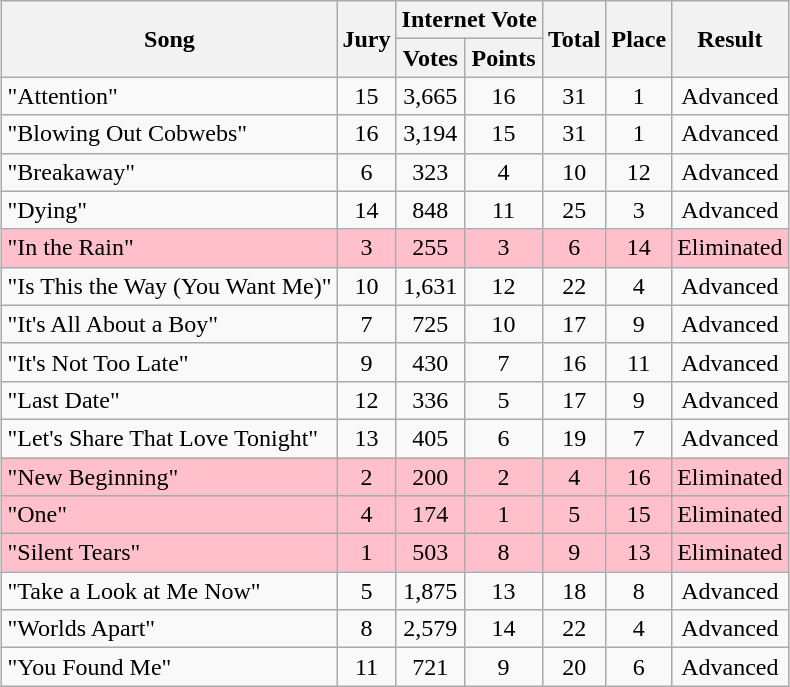<table class="sortable wikitable" style="margin: 1em auto 1em auto; text-align:center;">
<tr>
<th rowspan="2">Song</th>
<th rowspan="2">Jury</th>
<th colspan="2">Internet Vote</th>
<th rowspan="2">Total</th>
<th rowspan="2">Place</th>
<th rowspan="2">Result</th>
</tr>
<tr>
<th>Votes</th>
<th>Points</th>
</tr>
<tr>
<td align="left">"Attention"</td>
<td>15</td>
<td>3,665</td>
<td>16</td>
<td>31</td>
<td>1</td>
<td>Advanced</td>
</tr>
<tr>
<td align="left">"Blowing Out Cobwebs"</td>
<td>16</td>
<td>3,194</td>
<td>15</td>
<td>31</td>
<td>1</td>
<td>Advanced</td>
</tr>
<tr>
<td align="left">"Breakaway"</td>
<td>6</td>
<td>323</td>
<td>4</td>
<td>10</td>
<td>12</td>
<td>Advanced</td>
</tr>
<tr>
<td align="left">"Dying"</td>
<td>14</td>
<td>848</td>
<td>11</td>
<td>25</td>
<td>3</td>
<td>Advanced</td>
</tr>
<tr style="background:pink;">
<td align="left">"In the Rain"</td>
<td>3</td>
<td>255</td>
<td>3</td>
<td>6</td>
<td>14</td>
<td>Eliminated</td>
</tr>
<tr>
<td align="left">"Is This the Way (You Want Me)"</td>
<td>10</td>
<td>1,631</td>
<td>12</td>
<td>22</td>
<td>4</td>
<td>Advanced</td>
</tr>
<tr>
<td align="left">"It's All About a Boy"</td>
<td>7</td>
<td>725</td>
<td>10</td>
<td>17</td>
<td>9</td>
<td>Advanced</td>
</tr>
<tr>
<td align="left">"It's Not Too Late"</td>
<td>9</td>
<td>430</td>
<td>7</td>
<td>16</td>
<td>11</td>
<td>Advanced</td>
</tr>
<tr>
<td align="left">"Last Date"</td>
<td>12</td>
<td>336</td>
<td>5</td>
<td>17</td>
<td>9</td>
<td>Advanced</td>
</tr>
<tr>
<td align="left">"Let's Share That Love Tonight"</td>
<td>13</td>
<td>405</td>
<td>6</td>
<td>19</td>
<td>7</td>
<td>Advanced</td>
</tr>
<tr style="background:pink;">
<td align="left">"New Beginning"</td>
<td>2</td>
<td>200</td>
<td>2</td>
<td>4</td>
<td>16</td>
<td>Eliminated</td>
</tr>
<tr style="background:pink;">
<td align="left">"One"</td>
<td>4</td>
<td>174</td>
<td>1</td>
<td>5</td>
<td>15</td>
<td>Eliminated</td>
</tr>
<tr style="background:pink;">
<td align="left">"Silent Tears"</td>
<td>1</td>
<td>503</td>
<td>8</td>
<td>9</td>
<td>13</td>
<td>Eliminated</td>
</tr>
<tr>
<td align="left">"Take a Look at Me Now"</td>
<td>5</td>
<td>1,875</td>
<td>13</td>
<td>18</td>
<td>8</td>
<td>Advanced</td>
</tr>
<tr>
<td align="left">"Worlds Apart"</td>
<td>8</td>
<td>2,579</td>
<td>14</td>
<td>22</td>
<td>4</td>
<td>Advanced</td>
</tr>
<tr>
<td align="left">"You Found Me"</td>
<td>11</td>
<td>721</td>
<td>9</td>
<td>20</td>
<td>6</td>
<td>Advanced</td>
</tr>
</table>
